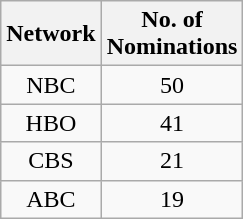<table class="wikitable">
<tr>
<th>Network</th>
<th>No. of<br>Nominations</th>
</tr>
<tr style="text-align:center">
<td>NBC</td>
<td>50</td>
</tr>
<tr style="text-align:center">
<td>HBO</td>
<td>41</td>
</tr>
<tr style="text-align:center">
<td>CBS</td>
<td>21</td>
</tr>
<tr style="text-align:center">
<td>ABC</td>
<td>19</td>
</tr>
</table>
